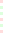<table style="font-size: 85%">
<tr>
<td style="background:#fdd;"></td>
</tr>
<tr>
<td style="background:#dfd;"></td>
</tr>
<tr>
<td style="background:#dfd;"></td>
</tr>
<tr>
<td style="background:#fdd;"></td>
</tr>
<tr>
<td style="background:#dfd;"></td>
</tr>
<tr>
<td style="background:#fdd;"></td>
</tr>
</table>
